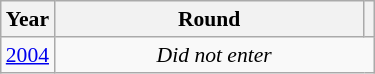<table class="wikitable" style="text-align: center; font-size:90%">
<tr>
<th>Year</th>
<th style="width:200px">Round</th>
<th></th>
</tr>
<tr>
<td><a href='#'>2004</a></td>
<td colspan="2"><em>Did not enter</em></td>
</tr>
</table>
